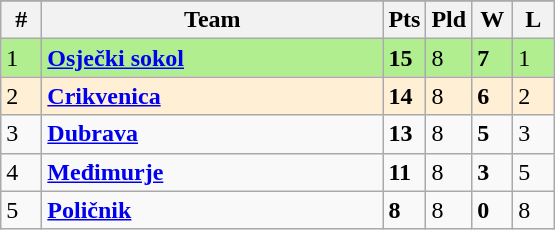<table class=wikitable>
<tr align=center>
</tr>
<tr>
<th width=20>#</th>
<th width=220>Team</th>
<th width=20>Pts</th>
<th width=20>Pld</th>
<th width=20>W</th>
<th width=20>L</th>
</tr>
<tr bgcolor=B0EE90>
<td>1</td>
<td align="left"><strong><a href='#'>Osječki sokol</a></strong></td>
<td><strong>15</strong></td>
<td>8</td>
<td><strong>7</strong></td>
<td>1</td>
</tr>
<tr bgcolor=FFEFD5>
<td>2</td>
<td align="left"><strong><a href='#'>Crikvenica</a></strong></td>
<td><strong>14</strong></td>
<td>8</td>
<td><strong>6</strong></td>
<td>2</td>
</tr>
<tr>
<td>3</td>
<td align="left"><strong><a href='#'>Dubrava</a></strong></td>
<td><strong>13</strong></td>
<td>8</td>
<td><strong>5</strong></td>
<td>3</td>
</tr>
<tr>
<td>4</td>
<td align="left"><strong><a href='#'>Međimurje</a></strong></td>
<td><strong>11</strong></td>
<td>8</td>
<td><strong>3</strong></td>
<td>5</td>
</tr>
<tr>
<td>5</td>
<td align="left"><strong><a href='#'>Poličnik</a></strong></td>
<td><strong>8</strong></td>
<td>8</td>
<td><strong>0</strong></td>
<td>8</td>
</tr>
</table>
